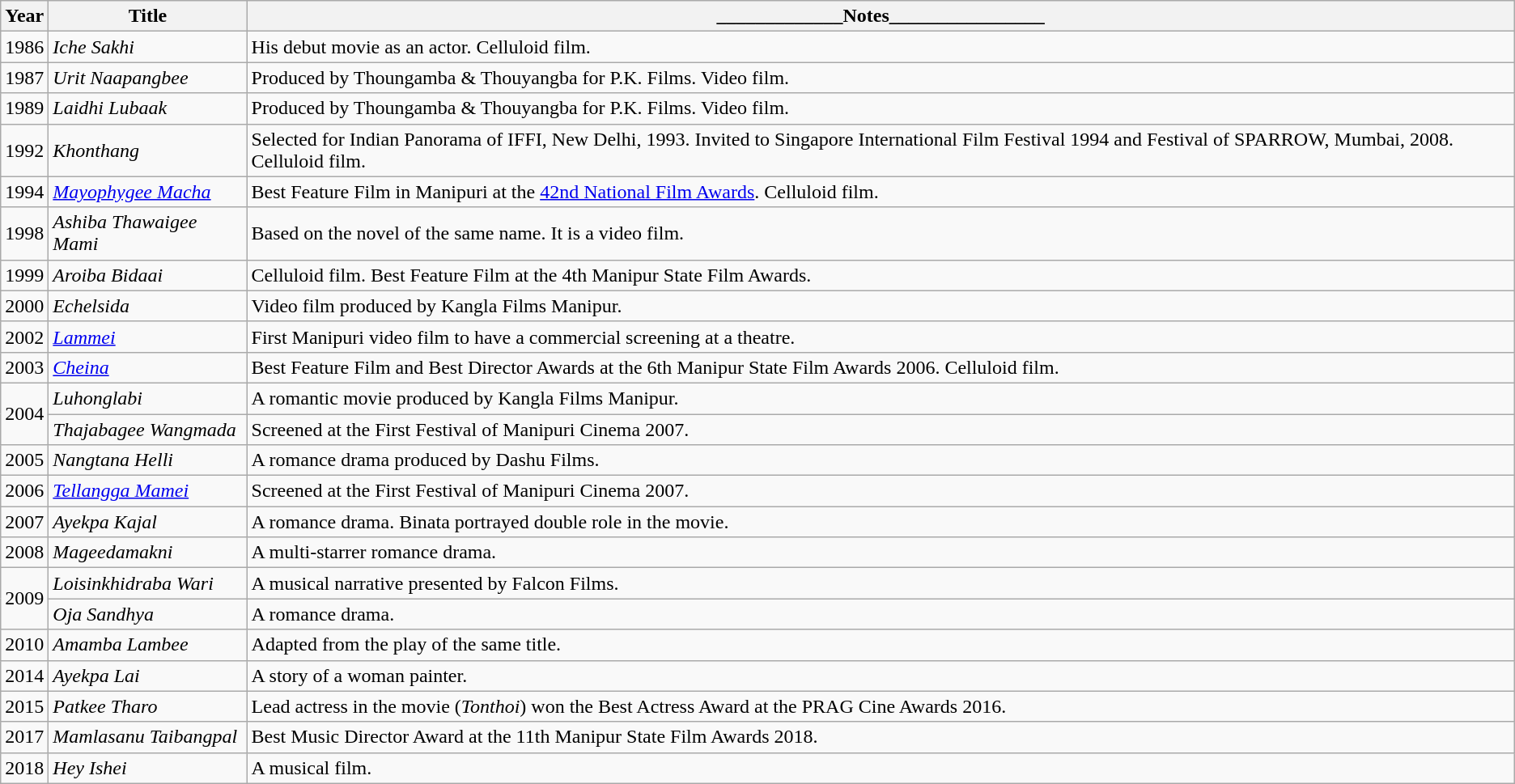<table class="wikitable">
<tr>
<th>Year</th>
<th>Title</th>
<th>_____________Notes________________</th>
</tr>
<tr>
<td>1986</td>
<td><em>Iche Sakhi</em></td>
<td>His debut movie as an actor. Celluloid film.</td>
</tr>
<tr>
<td>1987</td>
<td><em>Urit Naapangbee</em></td>
<td>Produced by Thoungamba & Thouyangba for P.K. Films. Video film.</td>
</tr>
<tr>
<td>1989</td>
<td><em>Laidhi Lubaak</em></td>
<td>Produced by Thoungamba & Thouyangba for P.K. Films. Video film.</td>
</tr>
<tr>
<td>1992</td>
<td><em>Khonthang</em></td>
<td>Selected for Indian Panorama of IFFI, New Delhi, 1993. Invited to Singapore International Film Festival 1994 and Festival of SPARROW, Mumbai, 2008. Celluloid film.</td>
</tr>
<tr>
<td>1994</td>
<td><em><a href='#'>Mayophygee Macha</a></em></td>
<td>Best Feature Film in Manipuri at the <a href='#'>42nd National Film Awards</a>. Celluloid film.</td>
</tr>
<tr>
<td>1998</td>
<td><em>Ashiba Thawaigee Mami</em></td>
<td>Based on the novel of the same name. It is a video film.</td>
</tr>
<tr>
<td>1999</td>
<td><em>Aroiba Bidaai</em></td>
<td>Celluloid film. Best Feature Film at the 4th Manipur State Film Awards.</td>
</tr>
<tr>
<td>2000</td>
<td><em>Echelsida</em></td>
<td>Video film produced by Kangla Films Manipur.</td>
</tr>
<tr>
<td>2002</td>
<td><em><a href='#'>Lammei</a></em></td>
<td>First Manipuri video film to have a commercial screening at a theatre.</td>
</tr>
<tr>
<td>2003</td>
<td><em><a href='#'>Cheina</a></em></td>
<td>Best Feature Film and Best Director Awards at the 6th Manipur State Film Awards 2006. Celluloid film.</td>
</tr>
<tr>
<td rowspan="2">2004</td>
<td><em>Luhonglabi</em></td>
<td>A romantic movie produced by Kangla Films Manipur.</td>
</tr>
<tr>
<td><em>Thajabagee Wangmada</em></td>
<td>Screened at the First Festival of Manipuri Cinema 2007.</td>
</tr>
<tr>
<td>2005</td>
<td><em>Nangtana Helli</em></td>
<td>A romance drama produced by Dashu Films.</td>
</tr>
<tr>
<td>2006</td>
<td><em><a href='#'>Tellangga Mamei</a></em></td>
<td>Screened at the First Festival of Manipuri Cinema 2007.</td>
</tr>
<tr>
<td>2007</td>
<td><em>Ayekpa Kajal</em></td>
<td>A romance drama. Binata portrayed double role in the movie.</td>
</tr>
<tr>
<td>2008</td>
<td><em>Mageedamakni</em></td>
<td>A multi-starrer romance drama.</td>
</tr>
<tr>
<td rowspan="2">2009</td>
<td><em>Loisinkhidraba Wari</em></td>
<td>A musical narrative presented by Falcon Films.</td>
</tr>
<tr>
<td><em>Oja Sandhya</em></td>
<td>A romance drama.</td>
</tr>
<tr>
<td>2010</td>
<td><em>Amamba Lambee</em></td>
<td>Adapted from the play of the same title.</td>
</tr>
<tr>
<td>2014</td>
<td><em>Ayekpa Lai</em></td>
<td>A story of a woman painter.</td>
</tr>
<tr>
<td>2015</td>
<td><em>Patkee Tharo</em></td>
<td>Lead actress in the movie (<em>Tonthoi</em>) won the Best Actress Award at the PRAG Cine Awards 2016.</td>
</tr>
<tr>
<td>2017</td>
<td><em>Mamlasanu Taibangpal</em></td>
<td>Best Music Director Award at the 11th Manipur State Film Awards 2018.</td>
</tr>
<tr>
<td>2018</td>
<td><em>Hey Ishei</em></td>
<td>A musical film.</td>
</tr>
</table>
